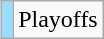<table class="wikitable" style="text-align:center;margin-left:1em;float:right">
<tr>
<td bgcolor=#97DEFF></td>
<td>Playoffs</td>
</tr>
</table>
